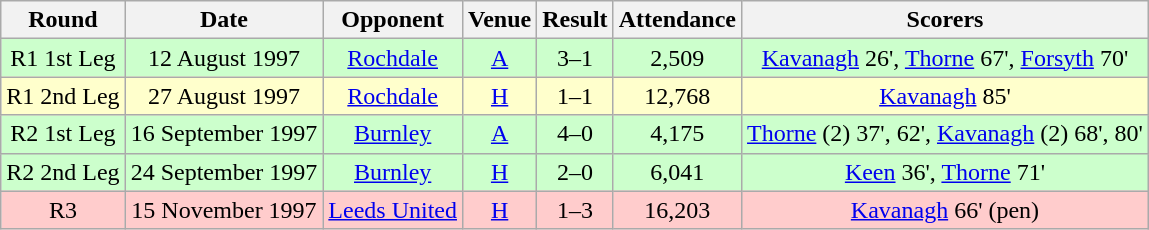<table class="wikitable" style="font-size:100%; text-align:center">
<tr>
<th>Round</th>
<th>Date</th>
<th>Opponent</th>
<th>Venue</th>
<th>Result</th>
<th>Attendance</th>
<th>Scorers</th>
</tr>
<tr style="background: #CCFFCC;">
<td>R1 1st Leg</td>
<td>12 August 1997</td>
<td><a href='#'>Rochdale</a></td>
<td><a href='#'>A</a></td>
<td>3–1</td>
<td>2,509</td>
<td><a href='#'>Kavanagh</a> 26', <a href='#'>Thorne</a> 67', <a href='#'>Forsyth</a> 70'</td>
</tr>
<tr style="background: #FFFFCC;">
<td>R1 2nd Leg</td>
<td>27 August 1997</td>
<td><a href='#'>Rochdale</a></td>
<td><a href='#'>H</a></td>
<td>1–1</td>
<td>12,768</td>
<td><a href='#'>Kavanagh</a> 85'</td>
</tr>
<tr style="background: #CCFFCC;">
<td>R2 1st Leg</td>
<td>16 September 1997</td>
<td><a href='#'>Burnley</a></td>
<td><a href='#'>A</a></td>
<td>4–0</td>
<td>4,175</td>
<td><a href='#'>Thorne</a> (2) 37', 62', <a href='#'>Kavanagh</a> (2) 68', 80'</td>
</tr>
<tr style="background: #CCFFCC;">
<td>R2 2nd Leg</td>
<td>24 September 1997</td>
<td><a href='#'>Burnley</a></td>
<td><a href='#'>H</a></td>
<td>2–0</td>
<td>6,041</td>
<td><a href='#'>Keen</a> 36', <a href='#'>Thorne</a> 71'</td>
</tr>
<tr style="background: #FFCCCC;">
<td>R3</td>
<td>15 November 1997</td>
<td><a href='#'>Leeds United</a></td>
<td><a href='#'>H</a></td>
<td>1–3</td>
<td>16,203</td>
<td><a href='#'>Kavanagh</a> 66' (pen)</td>
</tr>
</table>
